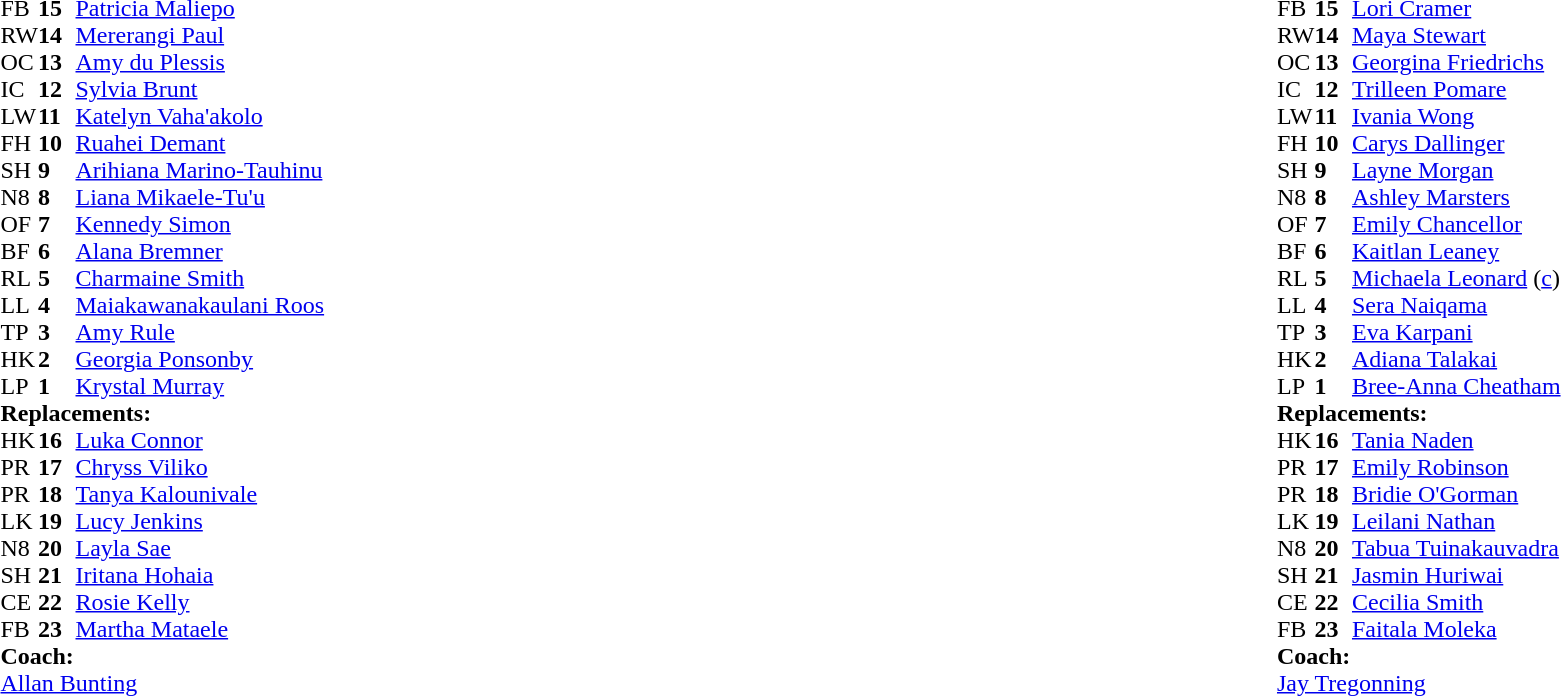<table style="width:100%">
<tr>
<td style="vertical-align:top; width:50%"><br><table cellpadding="0" cellspacing="0">
<tr>
<th width="25"></th>
<th width="25"></th>
</tr>
<tr>
<td>FB</td>
<td><strong>15</strong></td>
<td><a href='#'>Patricia Maliepo</a></td>
</tr>
<tr>
<td>RW</td>
<td><strong>14</strong></td>
<td><a href='#'>Mererangi Paul</a></td>
</tr>
<tr>
<td>OC</td>
<td><strong>13</strong></td>
<td><a href='#'>Amy du Plessis</a></td>
</tr>
<tr>
<td>IC</td>
<td><strong>12</strong></td>
<td><a href='#'>Sylvia Brunt</a></td>
</tr>
<tr>
<td>LW</td>
<td><strong>11</strong></td>
<td><a href='#'>Katelyn Vaha'akolo</a></td>
</tr>
<tr>
<td>FH</td>
<td><strong>10</strong></td>
<td><a href='#'>Ruahei Demant</a></td>
</tr>
<tr>
<td>SH</td>
<td><strong>9</strong></td>
<td><a href='#'>Arihiana Marino-Tauhinu</a></td>
</tr>
<tr>
<td>N8</td>
<td><strong>8</strong></td>
<td><a href='#'>Liana Mikaele-Tu'u</a></td>
</tr>
<tr>
<td>OF</td>
<td><strong>7</strong></td>
<td><a href='#'>Kennedy Simon</a></td>
</tr>
<tr>
<td>BF</td>
<td><strong>6</strong></td>
<td><a href='#'>Alana Bremner</a></td>
</tr>
<tr>
<td>RL</td>
<td><strong>5</strong></td>
<td><a href='#'>Charmaine Smith</a></td>
</tr>
<tr>
<td>LL</td>
<td><strong>4</strong></td>
<td><a href='#'>Maiakawanakaulani Roos</a></td>
</tr>
<tr>
<td>TP</td>
<td><strong>3</strong></td>
<td><a href='#'>Amy Rule</a></td>
</tr>
<tr>
<td>HK</td>
<td><strong>2</strong></td>
<td><a href='#'>Georgia Ponsonby</a></td>
</tr>
<tr>
<td>LP</td>
<td><strong>1</strong></td>
<td><a href='#'>Krystal Murray</a></td>
</tr>
<tr>
<td colspan="3"><strong>Replacements:</strong></td>
</tr>
<tr>
<td>HK</td>
<td><strong>16</strong></td>
<td><a href='#'>Luka Connor</a></td>
</tr>
<tr>
<td>PR</td>
<td><strong>17</strong></td>
<td><a href='#'>Chryss Viliko</a></td>
</tr>
<tr>
<td>PR</td>
<td><strong>18</strong></td>
<td><a href='#'>Tanya Kalounivale</a></td>
</tr>
<tr>
<td>LK</td>
<td><strong>19</strong></td>
<td><a href='#'>Lucy Jenkins</a></td>
</tr>
<tr>
<td>N8</td>
<td><strong>20</strong></td>
<td><a href='#'>Layla Sae</a></td>
</tr>
<tr>
<td>SH</td>
<td><strong>21</strong></td>
<td><a href='#'>Iritana Hohaia</a></td>
</tr>
<tr>
<td>CE</td>
<td><strong>22</strong></td>
<td><a href='#'>Rosie Kelly</a></td>
</tr>
<tr>
<td>FB</td>
<td><strong>23</strong></td>
<td><a href='#'>Martha Mataele</a></td>
</tr>
<tr>
<td colspan="3"><strong>Coach:</strong></td>
</tr>
<tr>
<td colspan="4"> <a href='#'>Allan Bunting</a></td>
</tr>
</table>
</td>
<td style="vertical-align:top"></td>
<td style="vertical-align:top; width:50%"><br><table cellpadding="0" cellspacing="0" style="margin:auto">
<tr>
<th width="25"></th>
<th width="25"></th>
</tr>
<tr>
<td>FB</td>
<td><strong>15</strong></td>
<td><a href='#'>Lori Cramer</a></td>
</tr>
<tr>
<td>RW</td>
<td><strong>14</strong></td>
<td><a href='#'>Maya Stewart</a></td>
</tr>
<tr>
<td>OC</td>
<td><strong>13</strong></td>
<td><a href='#'>Georgina Friedrichs</a></td>
</tr>
<tr>
<td>IC</td>
<td><strong>12</strong></td>
<td><a href='#'>Trilleen Pomare</a></td>
</tr>
<tr>
<td>LW</td>
<td><strong>11</strong></td>
<td><a href='#'>Ivania Wong</a></td>
</tr>
<tr>
<td>FH</td>
<td><strong>10</strong></td>
<td><a href='#'>Carys Dallinger</a></td>
</tr>
<tr>
<td>SH</td>
<td><strong>9</strong></td>
<td><a href='#'>Layne Morgan</a></td>
</tr>
<tr>
<td>N8</td>
<td><strong>8</strong></td>
<td><a href='#'>Ashley Marsters</a></td>
</tr>
<tr>
<td>OF</td>
<td><strong>7</strong></td>
<td><a href='#'>Emily Chancellor</a></td>
</tr>
<tr>
<td>BF</td>
<td><strong>6</strong></td>
<td><a href='#'>Kaitlan Leaney</a></td>
</tr>
<tr>
<td>RL</td>
<td><strong>5</strong></td>
<td><a href='#'>Michaela Leonard</a> (<a href='#'>c</a>)</td>
</tr>
<tr>
<td>LL</td>
<td><strong>4</strong></td>
<td><a href='#'>Sera Naiqama</a></td>
</tr>
<tr>
<td>TP</td>
<td><strong>3</strong></td>
<td><a href='#'>Eva Karpani</a></td>
</tr>
<tr>
<td>HK</td>
<td><strong>2</strong></td>
<td><a href='#'>Adiana Talakai</a></td>
</tr>
<tr>
<td>LP</td>
<td><strong>1</strong></td>
<td><a href='#'>Bree-Anna Cheatham</a></td>
</tr>
<tr>
<td colspan="3"><strong>Replacements:</strong></td>
</tr>
<tr>
<td>HK</td>
<td><strong>16</strong></td>
<td><a href='#'>Tania Naden</a></td>
</tr>
<tr>
<td>PR</td>
<td><strong>17</strong></td>
<td><a href='#'>Emily Robinson</a></td>
</tr>
<tr>
<td>PR</td>
<td><strong>18</strong></td>
<td><a href='#'>Bridie O'Gorman</a></td>
</tr>
<tr>
<td>LK</td>
<td><strong>19</strong></td>
<td><a href='#'>Leilani Nathan</a></td>
</tr>
<tr>
<td>N8</td>
<td><strong>20</strong></td>
<td><a href='#'>Tabua Tuinakauvadra</a></td>
</tr>
<tr>
<td>SH</td>
<td><strong>21</strong></td>
<td><a href='#'>Jasmin Huriwai</a></td>
</tr>
<tr>
<td>CE</td>
<td><strong>22</strong></td>
<td><a href='#'>Cecilia Smith</a></td>
</tr>
<tr>
<td>FB</td>
<td><strong>23</strong></td>
<td><a href='#'>Faitala Moleka</a></td>
</tr>
<tr>
<td colspan="3"><strong>Coach:</strong></td>
</tr>
<tr>
<td colspan="4"> <a href='#'>Jay Tregonning</a></td>
</tr>
</table>
</td>
</tr>
</table>
